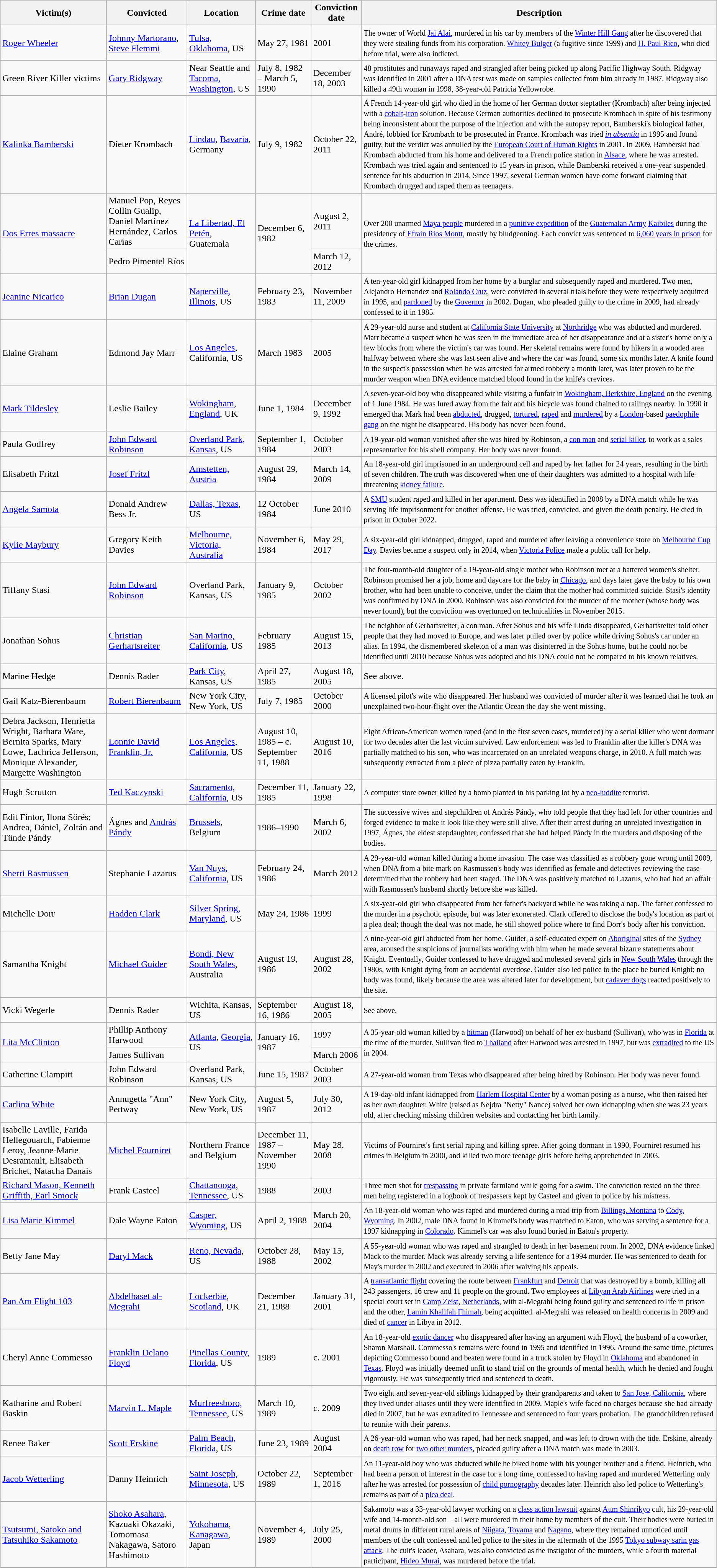<table class="wikitable sortable">
<tr>
<th scope="col">Victim(s)</th>
<th scope="col">Convicted</th>
<th scope="col">Location</th>
<th scope="col">Crime date</th>
<th scope="col">Conviction date</th>
<th scope="col">Description</th>
</tr>
<tr>
<td><a href='#'>Roger Wheeler</a></td>
<td><a href='#'>Johnny Martorano</a>, <a href='#'>Steve Flemmi</a></td>
<td><a href='#'>Tulsa, Oklahoma</a>, US</td>
<td>May 27, 1981</td>
<td>2001</td>
<td><small>The owner of World <a href='#'>Jai Alai</a>, murdered in his car by members of the <a href='#'>Winter Hill Gang</a> after he discovered that they were stealing funds from his corporation. <a href='#'>Whitey Bulger</a> (a fugitive since 1999) and <a href='#'>H. Paul Rico</a>, who died before trial, were also indicted.</small></td>
</tr>
<tr>
<td>Green River Killer victims</td>
<td><a href='#'>Gary Ridgway</a></td>
<td>Near Seattle and <a href='#'>Tacoma, Washington</a>, US</td>
<td>July 8, 1982 – March 5, 1990</td>
<td>December 18, 2003</td>
<td><small>48 prostitutes and runaways raped and strangled after being picked up along Pacific Highway South. Ridgway was identified in 2001 after a DNA test was made on samples collected from him already in 1987. Ridgway also killed a 49th woman in 1998, 38-year-old Patricia Yellowrobe.</small></td>
</tr>
<tr>
<td><a href='#'>Kalinka Bamberski</a></td>
<td>Dieter Krombach</td>
<td><a href='#'>Lindau</a>, <a href='#'>Bavaria</a>, Germany</td>
<td>July 9, 1982</td>
<td>October 22, 2011</td>
<td><small>A French 14-year-old girl who died in the home of her German doctor stepfather (Krombach) after being injected with a <a href='#'>cobalt</a>-<a href='#'>iron</a> solution. Because German authorities declined to prosecute Krombach in spite of his testimony being inconsistent about the purpose of the injection and with the autopsy report, Bamberski's biological father, André, lobbied for Krombach to be prosecuted in France. Krombach was tried <em><a href='#'>in absentia</a></em> in 1995 and found guilty, but the verdict was annulled by the <a href='#'>European Court of Human Rights</a> in 2001. In 2009, Bamberski had Krombach abducted from his home and delivered to a French police station in <a href='#'>Alsace</a>, where he was arrested. Krombach was tried again and sentenced to 15 years in prison, while Bamberski received a one-year suspended sentence for his abduction in 2014. Since 1997, several German women have come forward claiming that Krombach drugged and raped them as teenagers.</small></td>
</tr>
<tr>
<td rowspan="2"><a href='#'>Dos Erres massacre</a></td>
<td>Manuel Pop, Reyes Collin Gualip, Daniel Martínez Hernández, Carlos Carías</td>
<td rowspan="2"><a href='#'>La Libertad, El Petén</a>, Guatemala</td>
<td rowspan="2">December 6, 1982</td>
<td>August 2, 2011</td>
<td rowspan="2"><small>Over 200 unarmed <a href='#'>Maya people</a> murdered in a <a href='#'>punitive expedition</a> of the <a href='#'>Guatemalan Army</a> <a href='#'>Kaibiles</a> during the presidency of <a href='#'>Efraín Ríos Montt</a>, mostly by bludgeoning. Each convict was sentenced to <a href='#'>6,060 years in prison</a> for the crimes.</small></td>
</tr>
<tr>
<td>Pedro Pimentel Ríos</td>
<td>March 12, 2012</td>
</tr>
<tr>
<td><a href='#'>Jeanine Nicarico</a></td>
<td><a href='#'>Brian Dugan</a></td>
<td><a href='#'>Naperville, Illinois</a>, US</td>
<td>February 23, 1983</td>
<td>November 11, 2009</td>
<td><small>A ten-year-old girl kidnapped from her home by a burglar and subsequently raped and murdered. Two men, Alejandro Hernandez and <a href='#'>Rolando Cruz</a>, were convicted in several trials before they were respectively acquitted in 1995, and <a href='#'>pardoned</a> by the <a href='#'>Governor</a> in 2002. Dugan, who pleaded guilty to the crime in 2009, had already confessed to it in 1985.</small></td>
</tr>
<tr>
<td>Elaine Graham</td>
<td>Edmond Jay Marr</td>
<td><a href='#'>Los Angeles</a>, California, US</td>
<td>March 1983</td>
<td>2005</td>
<td><small>A 29-year-old nurse and student at <a href='#'>California State University</a> at <a href='#'>Northridge</a> who was abducted and murdered. Marr became a suspect when he was seen in the immediate area of her disappearance and at a sister's home only a few blocks from where the victim's car was found. Her skeletal remains were found by hikers in a wooded area halfway between where she was last seen alive and where the car was found, some six months later. A knife found in the suspect's possession when he was arrested for armed robbery a month later, was later proven to be the murder weapon when DNA evidence matched blood found in the knife's crevices.</small></td>
</tr>
<tr>
<td><a href='#'>Mark Tildesley</a></td>
<td>Leslie Bailey</td>
<td><a href='#'>Wokingham</a>, <a href='#'>England</a>, UK</td>
<td>June 1, 1984</td>
<td>December 9, 1992</td>
<td><small>A seven-year-old boy who disappeared while visiting a funfair in <a href='#'>Wokingham, Berkshire, England</a> on the evening of 1 June 1984. He was lured away from the fair and his bicycle was found chained to railings nearby. In 1990 it emerged that Mark had been <a href='#'>abducted</a>, drugged, <a href='#'>tortured</a>, <a href='#'>raped</a> and <a href='#'>murdered</a> by a <a href='#'>London</a>-based <a href='#'>paedophile</a> <a href='#'>gang</a> on the night he disappeared. His body has never been found.</small></td>
</tr>
<tr>
<td>Paula Godfrey</td>
<td><a href='#'>John Edward Robinson</a></td>
<td><a href='#'>Overland Park, Kansas</a>, US</td>
<td>September 1, 1984</td>
<td>October 2003</td>
<td><small>A 19-year-old woman vanished after she was hired by Robinson, a <a href='#'>con man</a> and <a href='#'>serial killer</a>, to work as a sales representative for his shell company. Her body was never found.</small></td>
</tr>
<tr>
<td>Elisabeth Fritzl</td>
<td><a href='#'>Josef Fritzl</a></td>
<td><a href='#'>Amstetten, Austria</a></td>
<td>August 29, 1984</td>
<td>March 14, 2009</td>
<td><small>An 18-year-old girl imprisoned in an underground cell and raped by her father for 24 years, resulting in the birth of seven children. The truth was discovered when one of their daughters was admitted to a hospital with life-threatening <a href='#'>kidney failure</a>.</small></td>
</tr>
<tr>
<td><a href='#'>Angela Samota</a></td>
<td>Donald Andrew Bess Jr.</td>
<td><a href='#'>Dallas, Texas</a>, US</td>
<td>12 October 1984</td>
<td>June 2010</td>
<td><small>A <a href='#'>SMU</a> student raped and killed in her apartment. Bess was identified in 2008 by a DNA match while he was serving life imprisonment for another offense. He was tried, convicted, and given the death penalty. He died in prison in October 2022.</small></td>
</tr>
<tr>
<td><a href='#'>Kylie Maybury</a></td>
<td>Gregory Keith Davies</td>
<td><a href='#'>Melbourne, Victoria, Australia</a></td>
<td>November 6, 1984</td>
<td>May 29, 2017</td>
<td><small>A six-year-old girl kidnapped, drugged, raped and murdered after leaving a convenience store on <a href='#'>Melbourne Cup Day</a>. Davies became a suspect only in 2014, when <a href='#'>Victoria Police</a> made a public call for help.</small></td>
</tr>
<tr>
<td>Tiffany Stasi</td>
<td><a href='#'>John Edward Robinson</a></td>
<td>Overland Park, Kansas, US</td>
<td>January 9, 1985</td>
<td>October 2002</td>
<td><small>The four-month-old daughter of a 19-year-old single mother who Robinson met at a battered women's shelter. Robinson promised her a job, home and daycare for the baby in <a href='#'>Chicago</a>, and days later gave the baby to his own brother, who had been unable to conceive, under the claim that the mother had committed suicide. Stasi's identity was confirmed by DNA in 2000. Robinson was also convicted for the murder of the mother (whose body was never found), but the conviction was overturned on technicalities in November 2015.</small></td>
</tr>
<tr>
<td>Jonathan Sohus</td>
<td><a href='#'>Christian Gerhartsreiter</a></td>
<td><a href='#'>San Marino, California</a>, US</td>
<td>February 1985</td>
<td>August 15, 2013</td>
<td><small>The neighbor of Gerhartsreiter, a con man. After Sohus and his wife Linda disappeared, Gerhartsreiter told other people that they had moved to Europe, and was later pulled over by police while driving Sohus's car under an alias. In 1994, the dismembered skeleton of a man was disinterred in the Sohus home, but he could not be identified until 2010 because Sohus was adopted and his DNA could not be compared to his known relatives.</small></td>
</tr>
<tr>
<td>Marine Hedge</td>
<td>Dennis Rader</td>
<td><a href='#'>Park City</a>, Kansas, US</td>
<td>April 27, 1985</td>
<td>August 18, 2005</td>
<td>See above.</td>
</tr>
<tr>
<td>Gail Katz-Bierenbaum</td>
<td><a href='#'>Robert Bierenbaum</a></td>
<td>New York City, New York, US</td>
<td>July 7, 1985</td>
<td>October 2000</td>
<td><small>A licensed pilot's wife who disappeared. Her husband was convicted of murder after it was learned that he took an unexplained two-hour-flight over the Atlantic Ocean the day she went missing.</small></td>
</tr>
<tr>
<td>Debra Jackson, Henrietta Wright, Barbara Ware, Bernita Sparks, Mary Lowe, Lachrica Jefferson, Monique Alexander, Margette Washington</td>
<td><a href='#'>Lonnie David Franklin, Jr.</a></td>
<td><a href='#'>Los Angeles, California</a>, US</td>
<td>August 10, 1985 – c. September 11, 1988</td>
<td>August 10, 2016</td>
<td><small>Eight African-American women raped (and in the first seven cases, murdered) by a serial killer who went dormant for two decades after the last victim survived. Law enforcement was led to Franklin after the killer's DNA was partially matched to his son, who was incarcerated on an unrelated weapons charge, in 2010. A full match was subsequently extracted from a piece of pizza partially eaten by Franklin.</small></td>
</tr>
<tr>
<td>Hugh Scrutton</td>
<td><a href='#'>Ted Kaczynski</a></td>
<td><a href='#'>Sacramento, California</a>, US</td>
<td>December 11, 1985</td>
<td>January 22, 1998</td>
<td><small>A computer store owner killed by a bomb planted in his parking lot by a <a href='#'>neo-luddite</a> terrorist.</small></td>
</tr>
<tr>
<td>Edit Fintor, Ilona Sőrés; Andrea, Dániel, Zoltán and Tünde Pándy</td>
<td>Ágnes and <a href='#'>András Pándy</a></td>
<td><a href='#'>Brussels</a>, Belgium</td>
<td>1986–1990</td>
<td>March 6, 2002</td>
<td><small>The successive wives and stepchildren of András Pándy, who told people that they had left for other countries and forged evidence to make it look like they were still alive. After their arrest during an unrelated investigation in 1997, Ágnes, the eldest stepdaughter, confessed that she had helped Pándy in the murders and disposing of the bodies.</small></td>
</tr>
<tr>
<td><a href='#'>Sherri Rasmussen</a></td>
<td>Stephanie Lazarus</td>
<td><a href='#'>Van Nuys, California</a>, US</td>
<td>February 24, 1986</td>
<td>March 2012</td>
<td><small>A 29-year-old woman killed during a home invasion. The case was classified as a robbery gone wrong until 2009, when DNA from a bite mark on Rasmussen's body was identified as female and detectives reviewing the case determined that the robbery had been staged. The DNA was positively matched to Lazarus, who had had an affair with Rasmussen's husband shortly before she was killed.</small></td>
</tr>
<tr>
<td>Michelle Dorr</td>
<td><a href='#'>Hadden Clark</a></td>
<td><a href='#'>Silver Spring, Maryland</a>, US</td>
<td>May 24, 1986</td>
<td>1999</td>
<td><small>A six-year-old girl who disappeared from her father's backyard while he was taking a nap. The father confessed to the murder in a psychotic episode, but was later exonerated. Clark offered to disclose the body's location as part of a plea deal; though the deal was not made, he still showed police where to find Dorr's body after his conviction.</small></td>
</tr>
<tr>
<td>Samantha Knight</td>
<td><a href='#'>Michael Guider</a></td>
<td><a href='#'>Bondi, New South Wales</a>, Australia</td>
<td>August 19, 1986</td>
<td>August 28, 2002</td>
<td><small>A nine-year-old girl abducted from her home. Guider, a self-educated expert on <a href='#'>Aboriginal</a> sites of the <a href='#'>Sydney</a> area, aroused the suspicions of journalists working with him when he made several bizarre statements about Knight. Eventually, Guider confessed to have drugged and molested several girls in <a href='#'>New South Wales</a> through the 1980s, with Knight dying from an accidental overdose. Guider also led police to the place he buried Knight; no body was found, likely because the area was altered later for development, but <a href='#'>cadaver dogs</a> reacted positively to the site.</small></td>
</tr>
<tr>
<td>Vicki Wegerle</td>
<td>Dennis Rader</td>
<td>Wichita, Kansas, US</td>
<td>September 16, 1986</td>
<td>August 18, 2005</td>
<td><small>See above.</small></td>
</tr>
<tr>
<td rowspan="2"><a href='#'>Lita McClinton</a></td>
<td>Phillip Anthony Harwood</td>
<td rowspan="2"><a href='#'>Atlanta</a>, <a href='#'>Georgia</a>, US</td>
<td rowspan="2">January 16, 1987</td>
<td>1997</td>
<td rowspan="2"><small>A 35-year-old woman killed by a <a href='#'>hitman</a> (Harwood) on behalf of her ex-husband (Sullivan), who was in <a href='#'>Florida</a> at the time of the murder. Sullivan fled to <a href='#'>Thailand</a> after Harwood was arrested in 1997, but was <a href='#'>extradited</a> to the US in 2004.</small></td>
</tr>
<tr>
<td>James Sullivan</td>
<td>March 2006</td>
</tr>
<tr>
<td>Catherine Clampitt</td>
<td>John Edward Robinson</td>
<td>Overland Park, Kansas, US</td>
<td>June 15, 1987</td>
<td>October 2003</td>
<td><small>A 27-year-old woman from Texas who disappeared after being hired by Robinson. Her body was never found.</small></td>
</tr>
<tr>
<td><a href='#'>Carlina White</a></td>
<td>Annugetta "Ann" Pettway</td>
<td>New York City, New York, US</td>
<td>August 5, 1987</td>
<td>July 30, 2012</td>
<td><small>A 19-day-old infant kidnapped from <a href='#'>Harlem Hospital Center</a> by a woman posing as a nurse, who then raised her as her own daughter. White (raised as Nejdra "Netty" Nance) solved her own kidnapping when she was 23 years old, after checking missing children websites and contacting her birth family.</small></td>
</tr>
<tr>
<td>Isabelle Laville, Farida Hellegouarch, Fabienne Leroy, Jeanne-Marie Desramault, Elisabeth Brichet, Natacha Danais</td>
<td><a href='#'>Michel Fourniret</a></td>
<td>Northern France and Belgium</td>
<td>December 11, 1987 – November 1990</td>
<td>May 28, 2008</td>
<td><small>Victims of Fourniret's first serial raping and killing spree. After going dormant in 1990, Fourniret resumed his crimes in Belgium in 2000, and killed two more teenage girls before being apprehended in 2003.</small></td>
</tr>
<tr>
<td><a href='#'>Richard Mason, Kenneth Griffith, Earl Smock</a></td>
<td>Frank Casteel</td>
<td><a href='#'>Chattanooga</a>, <a href='#'>Tennessee</a>, US</td>
<td>1988</td>
<td>2003</td>
<td><small>Three men shot for <a href='#'>trespassing</a> in private farmland while going for a swim. The conviction rested on the three men being registered in a logbook of trespassers kept by Casteel and given to police by his mistress.</small></td>
</tr>
<tr>
<td><a href='#'>Lisa Marie Kimmel</a></td>
<td>Dale Wayne Eaton</td>
<td><a href='#'>Casper, Wyoming</a>, US</td>
<td>April 2, 1988</td>
<td>March 20, 2004</td>
<td><small>An 18-year-old woman who was raped and murdered during a road trip from <a href='#'>Billings, Montana</a> to <a href='#'>Cody, Wyoming</a>. In 2002, male DNA found in Kimmel's body was matched to Eaton, who was serving a sentence for a 1997 kidnapping in <a href='#'>Colorado</a>. Kimmel's car was also found buried in Eaton's property.</small></td>
</tr>
<tr>
<td>Betty Jane May</td>
<td><a href='#'>Daryl Mack</a></td>
<td><a href='#'>Reno, Nevada</a>, US</td>
<td>October 28, 1988</td>
<td>May 15, 2002</td>
<td><small>A 55-year-old woman who was raped and strangled to death in her basement room. In 2002, DNA evidence linked Mack to the murder. Mack was already serving a life sentence for a 1994 murder. He was sentenced to death for May's murder in 2002 and executed in 2006 after waiving his appeals.</small></td>
</tr>
<tr>
<td><a href='#'>Pan Am Flight 103</a></td>
<td><a href='#'>Abdelbaset al-Megrahi</a></td>
<td><a href='#'>Lockerbie</a>, <a href='#'>Scotland</a>, UK</td>
<td>December 21, 1988</td>
<td>January 31, 2001</td>
<td><small>A <a href='#'>transatlantic flight</a> covering the route between <a href='#'>Frankfurt</a> and <a href='#'>Detroit</a> that was destroyed by a bomb, killing all 243 passengers, 16 crew and 11 people on the ground. Two employees at <a href='#'>Libyan Arab Airlines</a> were tried in a special court set in <a href='#'>Camp Zeist</a>, <a href='#'>Netherlands</a>, with al-Megrahi being found guilty and sentenced to life in prison and the other, <a href='#'>Lamin Khalifah Fhimah</a>, being acquitted. al-Megrahi was released on health concerns in 2009 and died of <a href='#'>cancer</a> in Libya in 2012.</small></td>
</tr>
<tr>
<td>Cheryl Anne Commesso</td>
<td><a href='#'>Franklin Delano Floyd</a></td>
<td><a href='#'>Pinellas County, Florida</a>, US</td>
<td>1989</td>
<td>c. 2001</td>
<td><small>An 18-year-old <a href='#'>exotic dancer</a> who disappeared after having an argument with Floyd, the husband of a coworker, Sharon Marshall. Commesso's remains were found in 1995 and identified in 1996. Around the same time, pictures depicting Commesso bound and beaten were found in a truck stolen by Floyd in <a href='#'>Oklahoma</a> and abandoned in <a href='#'>Texas</a>. Floyd was initially deemed unfit to stand trial on the grounds of mental health, which he denied and fought vigorously. He was subsequently tried and sentenced to death.</small></td>
</tr>
<tr>
<td>Katharine and Robert Baskin</td>
<td><a href='#'>Marvin L. Maple</a></td>
<td><a href='#'>Murfreesboro, Tennessee</a>, US</td>
<td>March 10, 1989</td>
<td>c. 2009</td>
<td><small>Two eight and seven-year-old siblings kidnapped by their grandparents and taken to <a href='#'>San Jose, California</a>, where they lived under aliases until they were identified in 2009. Maple's wife faced no charges because she had already died in 2007, but he was extradited to Tennessee and sentenced to four years probation. The grandchildren refused to reunite with their parents.</small></td>
</tr>
<tr>
<td>Renee Baker</td>
<td><a href='#'>Scott Erskine</a></td>
<td><a href='#'>Palm Beach, Florida</a>, US</td>
<td>June 23, 1989</td>
<td>August 2004</td>
<td><small>A 26-year-old woman who was raped, had her neck snapped, and was left to drown with the tide. Erskine, already on <a href='#'>death row</a> for <a href='#'>two other murders</a>, pleaded guilty after a DNA match was made in 2003.</small></td>
</tr>
<tr>
<td><a href='#'>Jacob Wetterling</a></td>
<td>Danny Heinrich</td>
<td><a href='#'>Saint Joseph, Minnesota</a>, US</td>
<td>October 22, 1989</td>
<td>September 1, 2016</td>
<td><small>An 11-year-old boy who was abducted while he biked home with his younger brother and a friend. Heinrich, who had been a person of interest in the case for a long time, confessed to having raped and murdered Wetterling only after he was arrested for possession of <a href='#'>child pornography</a> decades later. Heinrich also led police to Wetterling's remains as part of a <a href='#'>plea deal</a>.</small></td>
</tr>
<tr>
<td><a href='#'>Tsutsumi, Satoko and Tatsuhiko Sakamoto</a></td>
<td><a href='#'>Shoko Asahara</a>, Kazuaki Okazaki, Tomomasa Nakagawa, Satoro Hashimoto</td>
<td><a href='#'>Yokohama</a>, <a href='#'>Kanagawa</a>, Japan</td>
<td>November 4, 1989</td>
<td>July 25, 2000</td>
<td><small>Sakamoto was a 33-year-old lawyer working on a <a href='#'>class action lawsuit</a> against <a href='#'>Aum Shinrikyo</a> cult, his 29-year-old wife and 14-month-old son – all were murdered in their home by members of the cult. Their bodies were buried in metal drums in different rural areas of <a href='#'>Niigata</a>, <a href='#'>Toyama</a> and <a href='#'>Nagano</a>, where they remained unnoticed until members of the cult confessed and led police to the sites in the aftermath of the 1995 <a href='#'>Tokyo subway sarin gas attack</a>. The cult's leader, Asahara, was also convicted as the instigator of the murders, while a fourth material participant, <a href='#'>Hideo Murai</a>, was murdered before the trial.</small></td>
</tr>
</table>
